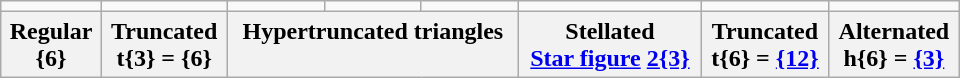<table class="wikitable skin-invert-image" style="text-align:center;" width=640>
<tr>
<td></td>
<td></td>
<td></td>
<td></td>
<td></td>
<td></td>
<td></td>
<td></td>
</tr>
<tr style="vertical-align:top;">
<th>Regular<br>{6}</th>
<th>Truncated<br>t{3} = {6}</th>
<th colspan=3>Hypertruncated triangles</th>
<th>Stellated<br><a href='#'>Star figure</a> <a href='#'>2{3}</a></th>
<th>Truncated<br>t{6} = <a href='#'>{12}</a></th>
<th>Alternated<br>h{6} = <a href='#'>{3}</a></th>
</tr>
</table>
